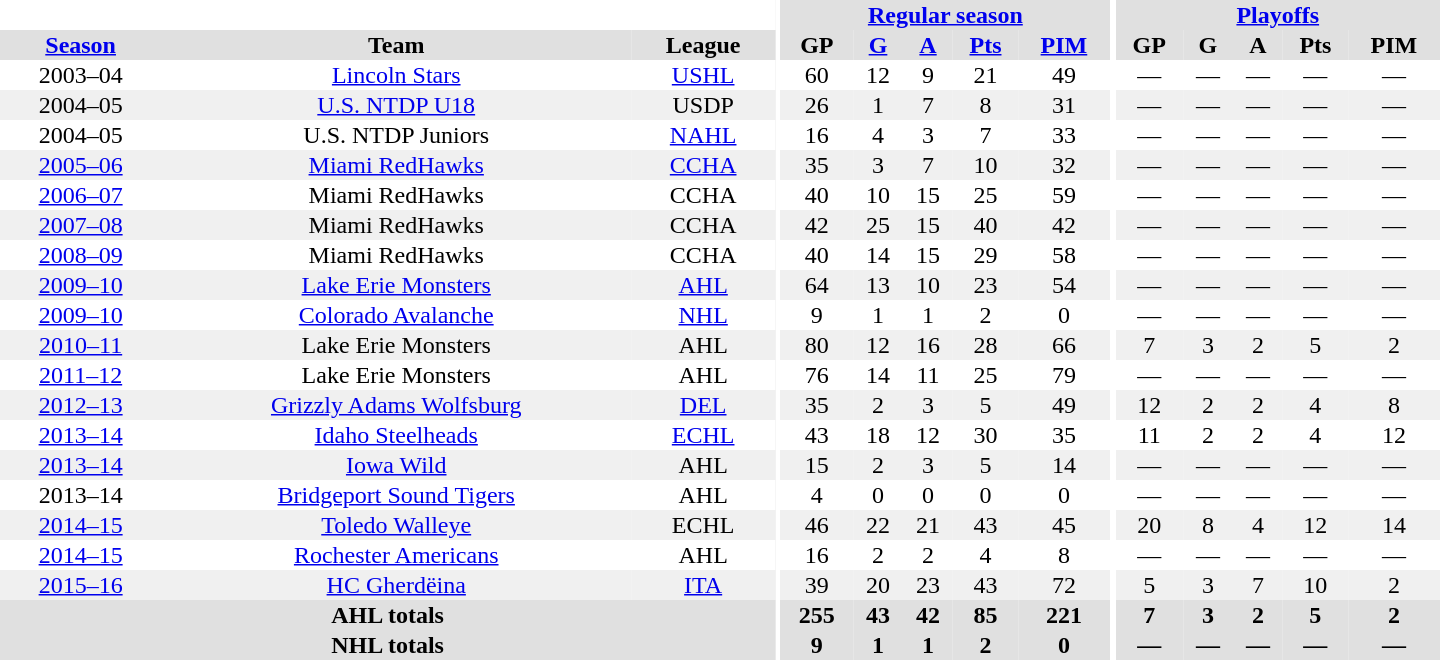<table border="0" cellpadding="1" cellspacing="0" style="text-align:center; width:60em">
<tr bgcolor="#e0e0e0">
<th colspan="3" bgcolor="#ffffff"></th>
<th rowspan="100" bgcolor="#ffffff"></th>
<th colspan="5"><a href='#'>Regular season</a></th>
<th rowspan="100" bgcolor="#ffffff"></th>
<th colspan="5"><a href='#'>Playoffs</a></th>
</tr>
<tr bgcolor="#e0e0e0">
<th><a href='#'>Season</a></th>
<th>Team</th>
<th>League</th>
<th>GP</th>
<th><a href='#'>G</a></th>
<th><a href='#'>A</a></th>
<th><a href='#'>Pts</a></th>
<th><a href='#'>PIM</a></th>
<th>GP</th>
<th>G</th>
<th>A</th>
<th>Pts</th>
<th>PIM</th>
</tr>
<tr>
<td>2003–04</td>
<td><a href='#'>Lincoln Stars</a></td>
<td><a href='#'>USHL</a></td>
<td>60</td>
<td>12</td>
<td>9</td>
<td>21</td>
<td>49</td>
<td>—</td>
<td>—</td>
<td>—</td>
<td>—</td>
<td>—</td>
</tr>
<tr bgcolor="#f0f0f0">
<td>2004–05</td>
<td><a href='#'>U.S. NTDP U18</a></td>
<td>USDP</td>
<td>26</td>
<td>1</td>
<td>7</td>
<td>8</td>
<td>31</td>
<td>—</td>
<td>—</td>
<td>—</td>
<td>—</td>
<td>—</td>
</tr>
<tr>
<td>2004–05</td>
<td>U.S. NTDP Juniors</td>
<td><a href='#'>NAHL</a></td>
<td>16</td>
<td>4</td>
<td>3</td>
<td>7</td>
<td>33</td>
<td>—</td>
<td>—</td>
<td>—</td>
<td>—</td>
<td>—</td>
</tr>
<tr bgcolor="#f0f0f0">
<td><a href='#'>2005–06</a></td>
<td><a href='#'>Miami RedHawks</a></td>
<td><a href='#'>CCHA</a></td>
<td>35</td>
<td>3</td>
<td>7</td>
<td>10</td>
<td>32</td>
<td>—</td>
<td>—</td>
<td>—</td>
<td>—</td>
<td>—</td>
</tr>
<tr>
<td><a href='#'>2006–07</a></td>
<td>Miami RedHawks</td>
<td>CCHA</td>
<td>40</td>
<td>10</td>
<td>15</td>
<td>25</td>
<td>59</td>
<td>—</td>
<td>—</td>
<td>—</td>
<td>—</td>
<td>—</td>
</tr>
<tr bgcolor="#f0f0f0">
<td><a href='#'>2007–08</a></td>
<td>Miami RedHawks</td>
<td>CCHA</td>
<td>42</td>
<td>25</td>
<td>15</td>
<td>40</td>
<td>42</td>
<td>—</td>
<td>—</td>
<td>—</td>
<td>—</td>
<td>—</td>
</tr>
<tr>
<td><a href='#'>2008–09</a></td>
<td>Miami RedHawks</td>
<td>CCHA</td>
<td>40</td>
<td>14</td>
<td>15</td>
<td>29</td>
<td>58</td>
<td>—</td>
<td>—</td>
<td>—</td>
<td>—</td>
<td>—</td>
</tr>
<tr bgcolor="#f0f0f0">
<td><a href='#'>2009–10</a></td>
<td><a href='#'>Lake Erie Monsters</a></td>
<td><a href='#'>AHL</a></td>
<td>64</td>
<td>13</td>
<td>10</td>
<td>23</td>
<td>54</td>
<td>—</td>
<td>—</td>
<td>—</td>
<td>—</td>
<td>—</td>
</tr>
<tr>
<td><a href='#'>2009–10</a></td>
<td><a href='#'>Colorado Avalanche</a></td>
<td><a href='#'>NHL</a></td>
<td>9</td>
<td>1</td>
<td>1</td>
<td>2</td>
<td>0</td>
<td>—</td>
<td>—</td>
<td>—</td>
<td>—</td>
<td>—</td>
</tr>
<tr bgcolor="#f0f0f0">
<td><a href='#'>2010–11</a></td>
<td>Lake Erie Monsters</td>
<td>AHL</td>
<td>80</td>
<td>12</td>
<td>16</td>
<td>28</td>
<td>66</td>
<td>7</td>
<td>3</td>
<td>2</td>
<td>5</td>
<td>2</td>
</tr>
<tr>
<td><a href='#'>2011–12</a></td>
<td>Lake Erie Monsters</td>
<td>AHL</td>
<td>76</td>
<td>14</td>
<td>11</td>
<td>25</td>
<td>79</td>
<td>—</td>
<td>—</td>
<td>—</td>
<td>—</td>
<td>—</td>
</tr>
<tr bgcolor="#f0f0f0">
<td><a href='#'>2012–13</a></td>
<td><a href='#'>Grizzly Adams Wolfsburg</a></td>
<td><a href='#'>DEL</a></td>
<td>35</td>
<td>2</td>
<td>3</td>
<td>5</td>
<td>49</td>
<td>12</td>
<td>2</td>
<td>2</td>
<td>4</td>
<td>8</td>
</tr>
<tr>
<td><a href='#'>2013–14</a></td>
<td><a href='#'>Idaho Steelheads</a></td>
<td><a href='#'>ECHL</a></td>
<td>43</td>
<td>18</td>
<td>12</td>
<td>30</td>
<td>35</td>
<td>11</td>
<td>2</td>
<td>2</td>
<td>4</td>
<td>12</td>
</tr>
<tr bgcolor="#f0f0f0">
<td><a href='#'>2013–14</a></td>
<td><a href='#'>Iowa Wild</a></td>
<td>AHL</td>
<td>15</td>
<td>2</td>
<td>3</td>
<td>5</td>
<td>14</td>
<td>—</td>
<td>—</td>
<td>—</td>
<td>—</td>
<td>—</td>
</tr>
<tr>
<td>2013–14</td>
<td><a href='#'>Bridgeport Sound Tigers</a></td>
<td>AHL</td>
<td>4</td>
<td>0</td>
<td>0</td>
<td>0</td>
<td>0</td>
<td>—</td>
<td>—</td>
<td>—</td>
<td>—</td>
<td>—</td>
</tr>
<tr bgcolor="#f0f0f0">
<td><a href='#'>2014–15</a></td>
<td><a href='#'>Toledo Walleye</a></td>
<td>ECHL</td>
<td>46</td>
<td>22</td>
<td>21</td>
<td>43</td>
<td>45</td>
<td>20</td>
<td>8</td>
<td>4</td>
<td>12</td>
<td>14</td>
</tr>
<tr>
<td><a href='#'>2014–15</a></td>
<td><a href='#'>Rochester Americans</a></td>
<td>AHL</td>
<td>16</td>
<td>2</td>
<td>2</td>
<td>4</td>
<td>8</td>
<td>—</td>
<td>—</td>
<td>—</td>
<td>—</td>
<td>—</td>
</tr>
<tr bgcolor="#f0f0f0">
<td><a href='#'>2015–16</a></td>
<td><a href='#'>HC Gherdëina</a></td>
<td><a href='#'>ITA</a></td>
<td>39</td>
<td>20</td>
<td>23</td>
<td>43</td>
<td>72</td>
<td>5</td>
<td>3</td>
<td>7</td>
<td>10</td>
<td>2</td>
</tr>
<tr bgcolor="#e0e0e0">
<th colspan="3">AHL totals</th>
<th>255</th>
<th>43</th>
<th>42</th>
<th>85</th>
<th>221</th>
<th>7</th>
<th>3</th>
<th>2</th>
<th>5</th>
<th>2</th>
</tr>
<tr bgcolor="#e0e0e0">
<th colspan="3">NHL totals</th>
<th>9</th>
<th>1</th>
<th>1</th>
<th>2</th>
<th>0</th>
<th>—</th>
<th>—</th>
<th>—</th>
<th>—</th>
<th>—</th>
</tr>
</table>
